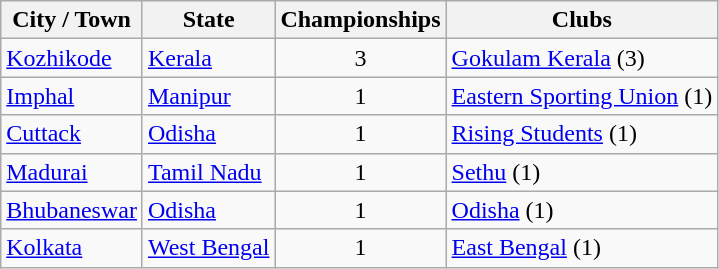<table class="wikitable">
<tr>
<th>City / Town</th>
<th>State</th>
<th>Championships</th>
<th>Clubs</th>
</tr>
<tr>
<td><a href='#'>Kozhikode</a></td>
<td><a href='#'>Kerala</a></td>
<td align="center">3</td>
<td><a href='#'>Gokulam Kerala</a> (3)</td>
</tr>
<tr>
<td><a href='#'>Imphal</a></td>
<td><a href='#'>Manipur</a></td>
<td align="center">1</td>
<td><a href='#'>Eastern Sporting Union</a> (1)</td>
</tr>
<tr>
<td><a href='#'>Cuttack</a></td>
<td><a href='#'>Odisha</a></td>
<td align="center">1</td>
<td><a href='#'>Rising Students</a> (1)</td>
</tr>
<tr>
<td><a href='#'>Madurai</a></td>
<td><a href='#'>Tamil Nadu</a></td>
<td align="center">1</td>
<td><a href='#'>Sethu</a> (1)</td>
</tr>
<tr>
<td><a href='#'>Bhubaneswar</a></td>
<td><a href='#'>Odisha</a></td>
<td align="center">1</td>
<td><a href='#'>Odisha</a> (1)</td>
</tr>
<tr>
<td><a href='#'>Kolkata</a></td>
<td><a href='#'>West Bengal</a></td>
<td align="center">1</td>
<td><a href='#'>East Bengal</a> (1)</td>
</tr>
</table>
